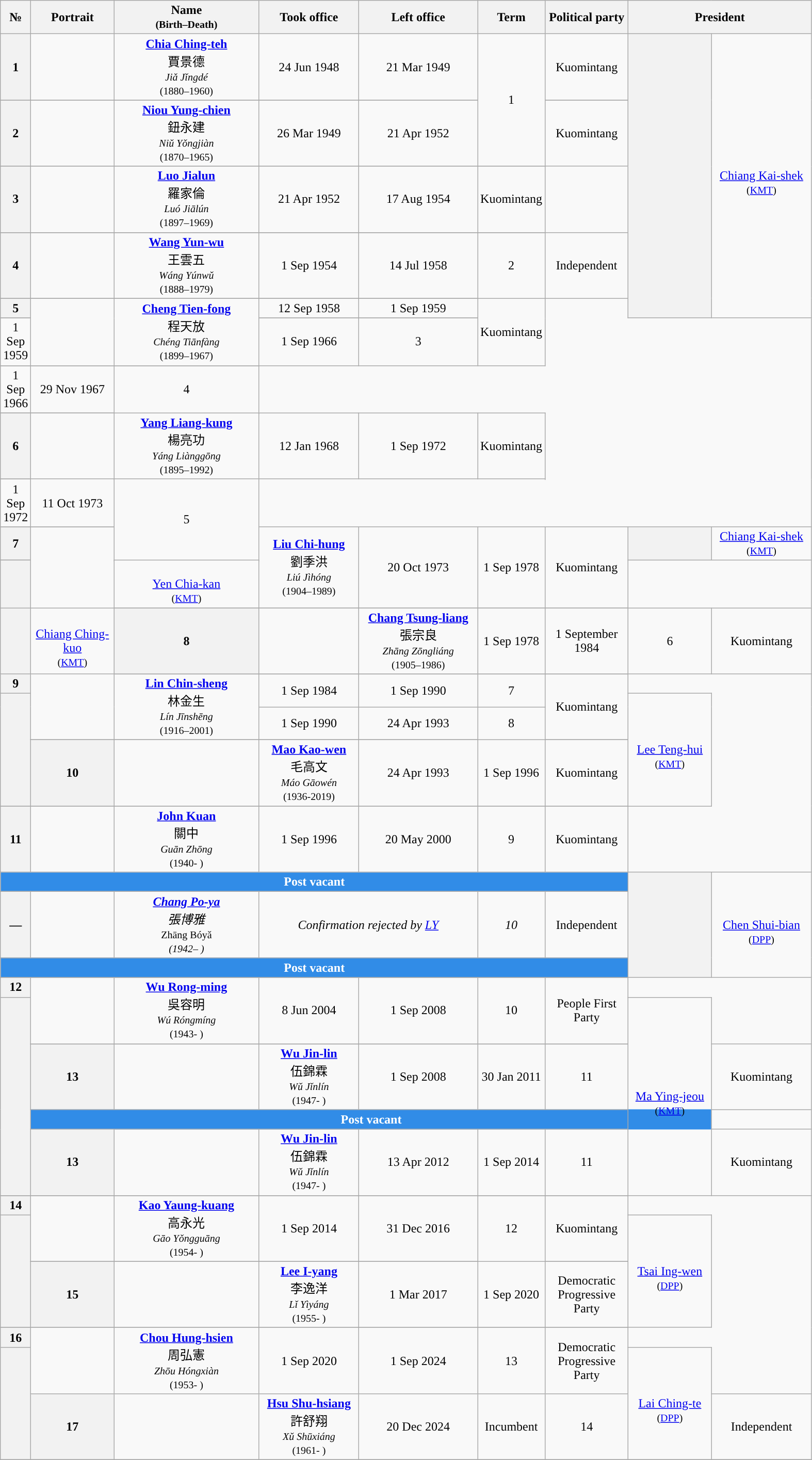<table class="wikitable"  style="text-align:center"  width="83%">
<tr>
<th style="width:25px;">№</th>
<th style="width:100px;">Portrait</th>
<th width=180px>Name<br><small>(Birth–Death)</small></th>
<th>Took office</th>
<th>Left office</th>
<th style="width:25px;">Term</th>
<th style="width:100px;">Political party</th>
<th colspan=2 width="width:200px">President</th>
</tr>
<tr ->
<th style="background:">1</th>
<td align=center></td>
<td align=center><strong><a href='#'>Chia Ching-teh</a></strong><br><span>賈景德</span><br><small><em>Jiǎ Jǐngdé</em><br>(1880–1960)</small></td>
<td>24 Jun 1948</td>
<td>21 Mar 1949</td>
<td rowspan=3>1</td>
<td>Kuomintang</td>
<th rowspan=9 style="background:"></th>
<td rowspan=9><br><a href='#'>Chiang Kai-shek</a><br><small>(<a href='#'>KMT</a>)</small></td>
</tr>
<tr ->
</tr>
<tr ->
<th style="background:">2</th>
<td align=center></td>
<td align=center><strong><a href='#'>Niou Yung-chien</a></strong><br><span>鈕永建</span><br><small><em>Niǔ Yǒngjiàn</em><br>(1870–1965)</small></td>
<td>26 Mar 1949</td>
<td>21 Apr 1952</td>
<td>Kuomintang</td>
</tr>
<tr ->
</tr>
<tr ->
<th style="background:">3</th>
<td align=center></td>
<td align=center><strong><a href='#'>Luo Jialun</a></strong><br><span>羅家倫</span><br><small><em>Luó Jiālún</em><br>(1897–1969)</small></td>
<td>21 Apr 1952</td>
<td>17 Aug 1954</td>
<td>Kuomintang</td>
</tr>
<tr ->
</tr>
<tr ->
<th style="background:">4</th>
<td align=center></td>
<td align=center><strong><a href='#'>Wang Yun-wu</a></strong><br><span>王雲五</span><br><small><em>Wáng Yúnwǔ</em><br>(1888–1979)</small></td>
<td>1 Sep 1954</td>
<td>14 Jul 1958</td>
<td rowspan=2>2</td>
<td>Independent</td>
</tr>
<tr ->
</tr>
<tr ->
<th style="background:">5</th>
<td rowspan=3 align=center></td>
<td rowspan=3 align=center><strong><a href='#'>Cheng Tien-fong</a></strong><br><span>程天放</span><br><small><em>Chéng Tiānfàng</em><br>(1899–1967)</small></td>
<td>12 Sep 1958</td>
<td>1 Sep 1959</td>
<td rowspan=3>Kuomintang</td>
</tr>
<tr>
</tr>
<tr>
<td>1 Sep 1959</td>
<td>1 Sep 1966</td>
<td>3</td>
</tr>
<tr>
</tr>
<tr>
<td>1 Sep 1966</td>
<td>29 Nov 1967</td>
<td rowspan=2>4</td>
</tr>
<tr ->
</tr>
<tr ->
<th style="background:">6</th>
<td rowspan=2 align=center></td>
<td rowspan=2 align=center><strong><a href='#'>Yang Liang-kung</a></strong><br><span>楊亮功</span><br><small><em>Yáng Liànggōng</em><br>(1895–1992)</small></td>
<td>12 Jan 1968</td>
<td>1 Sep 1972</td>
<td rowspan=2>Kuomintang</td>
</tr>
<tr>
</tr>
<tr>
<td>1 Sep 1972</td>
<td>11 Oct 1973</td>
<td rowspan=4>5</td>
</tr>
<tr ->
</tr>
<tr ->
<th style="background:">7</th>
<td rowspan=3 align=center></td>
<td rowspan=3 align=center><strong><a href='#'>Liu Chi-hung</a></strong><br><span>劉季洪</span><br><small><em>Liú Jìhóng</em><br>(1904–1989)</small></td>
<td rowspan=3>20 Oct 1973</td>
<td rowspan=3>1 Sep 1978</td>
<td rowspan=3>Kuomintang</td>
<th style="background:"></th>
<td><a href='#'>Chiang Kai-shek</a><br><small>(<a href='#'>KMT</a>)</small></td>
</tr>
<tr>
</tr>
<tr>
<th style="background:"></th>
<td><br><a href='#'>Yen Chia-kan</a><br><small>(<a href='#'>KMT</a>)</small></td>
</tr>
<tr>
<th rowspan=3 style="background:"></th>
<td rowspan=3><br><a href='#'>Chiang Ching-kuo</a><br><small>(<a href='#'>KMT</a>)</small></td>
</tr>
<tr ->
<th style="background:">8</th>
<td align=center></td>
<td align=center><strong><a href='#'>Chang Tsung-liang</a></strong><br><span>張宗良</span><br><small><em>Zhāng Zōngliáng</em><br>(1905–1986)</small></td>
<td>1 Sep 1978</td>
<td>1 September 1984</td>
<td>6</td>
<td>Kuomintang</td>
</tr>
<tr ->
</tr>
<tr ->
<th style="background:">9</th>
<td rowspan=3 align=center></td>
<td rowspan=3 align=center><strong><a href='#'>Lin Chin-sheng</a></strong><br><span>林金生</span><br><small><em>Lín Jīnshēng</em><br>(1916–2001)</small></td>
<td rowspan=2>1 Sep 1984</td>
<td rowspan=2>1 Sep 1990</td>
<td rowspan=2>7</td>
<td rowspan=3>Kuomintang</td>
</tr>
<tr>
<th rowspan=4 style="background:"></th>
<td rowspan=4><br><a href='#'>Lee Teng-hui</a><br><small>(<a href='#'>KMT</a>)</small></td>
</tr>
<tr>
<td>1 Sep 1990</td>
<td>24 Apr 1993</td>
<td rowspan=2>8</td>
</tr>
<tr ->
</tr>
<tr ->
<th style="background:">10</th>
<td align=center></td>
<td align=center><strong><a href='#'>Mao Kao-wen</a></strong><br><span>毛高文</span><br><small><em>Máo Gāowén</em><br>(1936-2019)</small></td>
<td>24 Apr 1993</td>
<td>1 Sep 1996</td>
<td>Kuomintang</td>
</tr>
<tr ->
</tr>
<tr ->
<th style="background:">11</th>
<td align=center></td>
<td align=center><strong><a href='#'>John Kuan</a></strong><br><span>關中</span><br><small><em>Guān Zhōng</em><br>(1940- )</small></td>
<td>1 Sep 1996</td>
<td>20 May 2000</td>
<td>9</td>
<td>Kuomintang</td>
</tr>
<tr ->
<th colspan=7 style="background:#318CE7; color:white;">Post vacant</th>
<th rowspan=4 style="background:"></th>
<td rowspan=4><br><a href='#'>Chen Shui-bian</a><br><small>(<a href='#'>DPP</a>)</small><br></td>
</tr>
<tr ->
</tr>
<tr ->
<th style="background:">—</th>
<td align=center></td>
<td align=center><strong><em><a href='#'>Chang Po-ya</a></em></strong><br><span><em>張博雅</em></span><br><small>Zhāng Bóyǎ<br><em>(1942– )</em></small></td>
<td colspan=2><em>Confirmation rejected by <a href='#'>LY</a></em></td>
<td><em>10</em></td>
<td>Independent</td>
</tr>
<tr ->
<th colspan=7 style="background:#318CE7; color:white;">Post vacant</th>
</tr>
<tr ->
</tr>
<tr ->
<th style="background:">12</th>
<td rowspan=2 align=center></td>
<td rowspan=2 align=center><strong><a href='#'>Wu Rong-ming</a></strong><br><span>吳容明</span><br><small><em>Wú Róngmíng</em><br>(1943- )</small></td>
<td rowspan=2>8 Jun 2004</td>
<td rowspan=2>1 Sep 2008</td>
<td rowspan=2>10</td>
<td rowspan=2>People First Party</td>
</tr>
<tr>
<th rowspan=5 style="background:"></th>
<td rowspan=5><br><a href='#'>Ma Ying-jeou</a><br><small>(<a href='#'>KMT</a>)</small></td>
</tr>
<tr ->
</tr>
<tr ->
<th style="background:">13</th>
<td align=center></td>
<td align=center><strong><a href='#'>Wu Jin-lin</a></strong><br><span>伍錦霖</span><br><small><em>Wǔ Jǐnlín</em><br>(1947- )</small></td>
<td>1 Sep 2008</td>
<td>30 Jan 2011</td>
<td>11</td>
<td>Kuomintang</td>
</tr>
<tr ->
<th colspan=7 style="background:#318CE7; color:white;">Post vacant</th>
</tr>
<tr ->
<th style="background:">13</th>
<td align=center></td>
<td align=center><strong><a href='#'>Wu Jin-lin</a></strong><br><span>伍錦霖</span><br><small><em>Wǔ Jǐnlín</em><br>(1947- )</small></td>
<td>13 Apr 2012</td>
<td>1 Sep 2014</td>
<td>11</td>
<td>Kuomintang</td>
</tr>
<tr ->
</tr>
<tr ->
<th style="background:">14</th>
<td rowspan=2 align=center></td>
<td rowspan=2 align=center><strong><a href='#'>Kao Yaung-kuang</a></strong><br><span>高永光</span><br><small><em>Gāo Yǒngguāng</em><br>(1954- )</small></td>
<td rowspan=2>1 Sep 2014</td>
<td rowspan=2>31 Dec 2016</td>
<td rowspan=3>12</td>
<td rowspan=2>Kuomintang</td>
</tr>
<tr>
<th rowspan=3 style="background:"></th>
<td rowspan=3><br><a href='#'>Tsai Ing-wen</a><br><small>(<a href='#'>DPP</a>)</small></td>
</tr>
<tr ->
</tr>
<tr ->
<th style="background:">15</th>
<td align=center></td>
<td align=center><strong><a href='#'>Lee I-yang</a></strong><br><span>李逸洋</span><br><small><em>Lǐ Yìyáng</em><br>(1955- )</small></td>
<td>1 Mar 2017</td>
<td>1 Sep 2020</td>
<td>Democratic Progressive Party</td>
</tr>
<tr ->
</tr>
<tr ->
<th style="background:">16</th>
<td rowspan=2 align=center></td>
<td rowspan=2 align=center><strong><a href='#'>Chou Hung-hsien</a></strong><br><span>周弘憲</span><br><small><em>Zhōu Hóngxiàn</em><br>(1953- )</small></td>
<td rowspan=2>1 Sep 2020</td>
<td rowspan=2>1 Sep 2024</td>
<td rowspan=2>13</td>
<td rowspan=2>Democratic Progressive Party</td>
</tr>
<tr>
<th rowspan=2 style="background:"></th>
<td rowspan=2><br><a href='#'>Lai Ching-te</a><br><small>(<a href='#'>DPP</a>)</small></td>
</tr>
<tr ->
<th style="background:">17</th>
<td></td>
<td><strong><a href='#'>Hsu Shu-hsiang</a></strong><br><span>許舒翔</span><br><small><em>Xǔ Shūxiáng</em><br>(1961- )</small></td>
<td>20 Dec 2024</td>
<td>Incumbent</td>
<td>14</td>
<td>Independent</td>
</tr>
<tr>
</tr>
</table>
